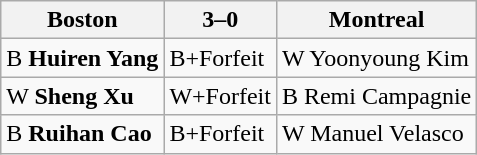<table class="wikitable">
<tr>
<th>Boston</th>
<th>3–0</th>
<th>Montreal</th>
</tr>
<tr>
<td>B <strong>Huiren Yang</strong></td>
<td>B+Forfeit</td>
<td>W Yoonyoung Kim</td>
</tr>
<tr>
<td>W <strong>Sheng Xu</strong></td>
<td>W+Forfeit</td>
<td>B Remi Campagnie</td>
</tr>
<tr>
<td>B <strong>Ruihan Cao</strong></td>
<td>B+Forfeit</td>
<td>W Manuel Velasco</td>
</tr>
</table>
